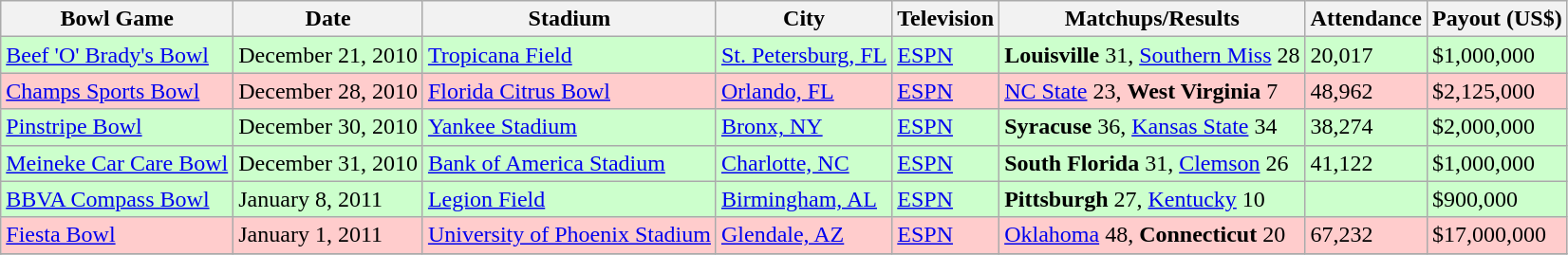<table class="wikitable">
<tr>
<th>Bowl Game</th>
<th>Date</th>
<th>Stadium</th>
<th>City</th>
<th>Television</th>
<th>Matchups/Results</th>
<th>Attendance</th>
<th>Payout (US$)</th>
</tr>
<tr bgcolor=#ccffcc>
<td><a href='#'>Beef 'O' Brady's Bowl</a></td>
<td>December 21, 2010</td>
<td><a href='#'>Tropicana Field</a></td>
<td><a href='#'>St. Petersburg, FL</a></td>
<td><a href='#'>ESPN</a></td>
<td><strong>Louisville</strong> 31, <a href='#'>Southern Miss</a> 28</td>
<td>20,017</td>
<td>$1,000,000</td>
</tr>
<tr bgcolor=#ffcccc>
<td><a href='#'>Champs Sports Bowl</a></td>
<td>December 28, 2010</td>
<td><a href='#'>Florida Citrus Bowl</a></td>
<td><a href='#'>Orlando, FL</a></td>
<td><a href='#'>ESPN</a></td>
<td><a href='#'>NC State</a> 23, <strong>West Virginia</strong> 7</td>
<td>48,962</td>
<td>$2,125,000</td>
</tr>
<tr bgcolor=#ccffcc>
<td><a href='#'>Pinstripe Bowl</a></td>
<td>December 30, 2010</td>
<td><a href='#'>Yankee Stadium</a></td>
<td><a href='#'>Bronx, NY</a></td>
<td><a href='#'>ESPN</a></td>
<td><strong>Syracuse</strong> 36, <a href='#'>Kansas State</a> 34</td>
<td>38,274</td>
<td>$2,000,000</td>
</tr>
<tr bgcolor=#ccffcc>
<td><a href='#'>Meineke Car Care Bowl</a></td>
<td>December 31, 2010</td>
<td><a href='#'>Bank of America Stadium</a></td>
<td><a href='#'>Charlotte, NC</a></td>
<td><a href='#'>ESPN</a></td>
<td><strong>South Florida</strong> 31, <a href='#'>Clemson</a> 26</td>
<td>41,122</td>
<td>$1,000,000</td>
</tr>
<tr bgcolor=#ccffcc>
<td><a href='#'>BBVA Compass Bowl</a></td>
<td>January 8, 2011</td>
<td><a href='#'>Legion Field</a></td>
<td><a href='#'>Birmingham, AL</a></td>
<td><a href='#'>ESPN</a></td>
<td><strong>Pittsburgh</strong> 27, <a href='#'>Kentucky</a> 10</td>
<td></td>
<td>$900,000</td>
</tr>
<tr bgcolor=#ffcccc>
<td><a href='#'>Fiesta Bowl</a></td>
<td>January 1, 2011</td>
<td><a href='#'>University of Phoenix Stadium</a></td>
<td><a href='#'>Glendale, AZ</a></td>
<td><a href='#'>ESPN</a></td>
<td><a href='#'>Oklahoma</a> 48, <strong>Connecticut</strong> 20</td>
<td>67,232</td>
<td>$17,000,000</td>
</tr>
<tr>
</tr>
</table>
